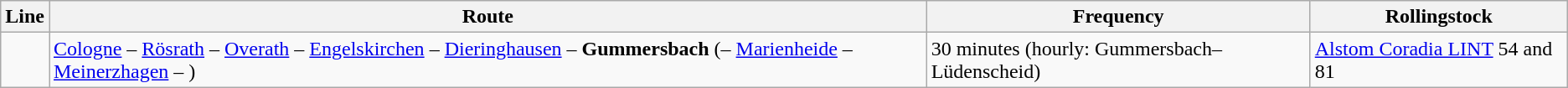<table class="wikitable">
<tr>
<th>Line</th>
<th>Route</th>
<th>Frequency</th>
<th>Rollingstock</th>
</tr>
<tr>
<td></td>
<td><a href='#'>Cologne</a> – <a href='#'>Rösrath</a> – <a href='#'>Overath</a> – <a href='#'>Engelskirchen</a> – <a href='#'>Dieringhausen</a> – <strong>Gummersbach</strong> (– <a href='#'>Marienheide</a> – <a href='#'>Meinerzhagen</a> – )</td>
<td>30 minutes (hourly: Gummersbach–Lüdenscheid)</td>
<td><a href='#'>Alstom Coradia LINT</a> 54 and 81</td>
</tr>
</table>
